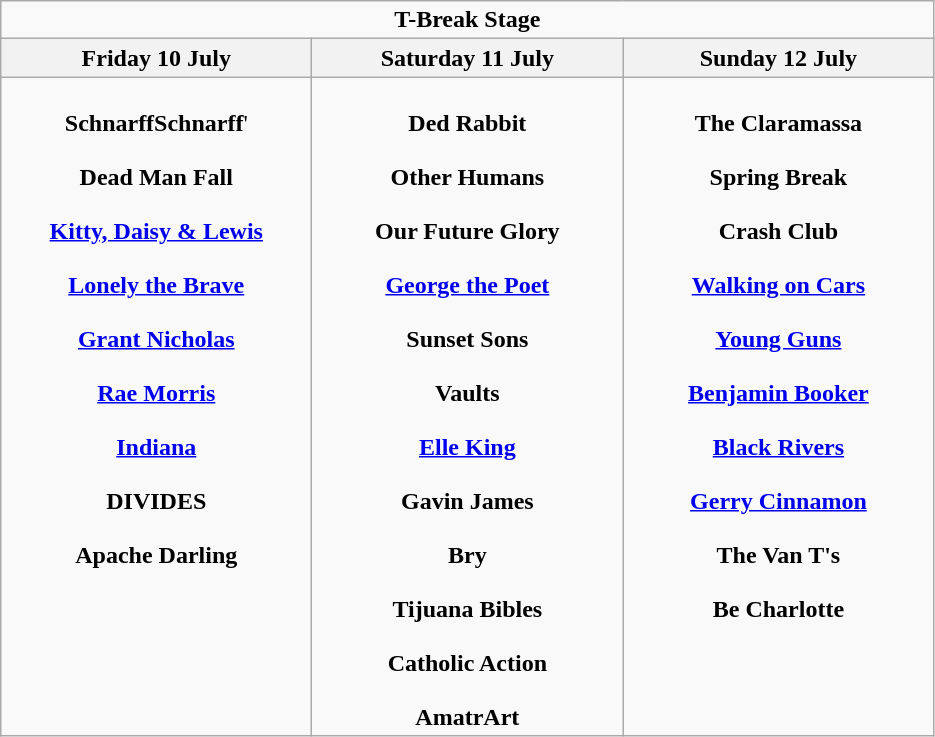<table class="wikitable">
<tr>
<td colspan="3" style="text-align:center;"><strong>T-Break Stage</strong></td>
</tr>
<tr>
<th>Friday 10 July</th>
<th>Saturday 11 July</th>
<th>Sunday 12 July</th>
</tr>
<tr>
<td style="text-align:center; vertical-align:top; width:200px;"><br><strong>SchnarffSchnarff</strong>'
<br>
<br> <strong>Dead Man Fall</strong>
<br>
<br> <strong><a href='#'>Kitty, Daisy & Lewis</a></strong>
<br>
<br> <strong><a href='#'>Lonely the Brave</a></strong>
<br>
<br> <strong><a href='#'>Grant Nicholas</a></strong>
<br>
<br> <strong><a href='#'>Rae Morris</a></strong>
<br>
<br> <strong><a href='#'>Indiana</a></strong>
<br>
<br> <strong>DIVIDES</strong>
<br>
<br> <strong>Apache Darling</strong>
<br></td>
<td style="text-align:center; vertical-align:top; width:200px;"><br><strong>Ded Rabbit</strong>
<br>
<br> <strong>Other Humans</strong>
<br>
<br> <strong>Our Future Glory</strong>
<br>
<br> <strong><a href='#'>George the Poet</a></strong>
<br>
<br> <strong>Sunset Sons</strong>
<br>
<br> <strong>Vaults</strong>
<br>
<br> <strong><a href='#'>Elle King</a></strong>
<br>
<br> <strong>Gavin James</strong>
<br>
<br> <strong>Bry</strong>
<br>
<br> <strong>Tijuana Bibles</strong>
<br>
<br> <strong>Catholic Action</strong>
<br>
<br> <strong>AmatrArt</strong>
<br></td>
<td style="text-align:center; vertical-align:top; width:200px;"><br><strong>The Claramassa</strong>
<br>
<br> <strong>Spring Break</strong>
<br>
<br> <strong>Crash Club</strong>
<br>
<br> <strong><a href='#'>Walking on Cars</a></strong>
<br>
<br> <strong><a href='#'>Young Guns</a></strong>
<br>
<br> <strong><a href='#'>Benjamin Booker</a></strong>
<br>
<br> <strong><a href='#'>Black Rivers</a></strong>
<br>
<br> <strong><a href='#'>Gerry Cinnamon</a></strong>
<br>
<br> <strong>The Van T's</strong>
<br>
<br> <strong>Be Charlotte</strong>
<br></td>
</tr>
</table>
